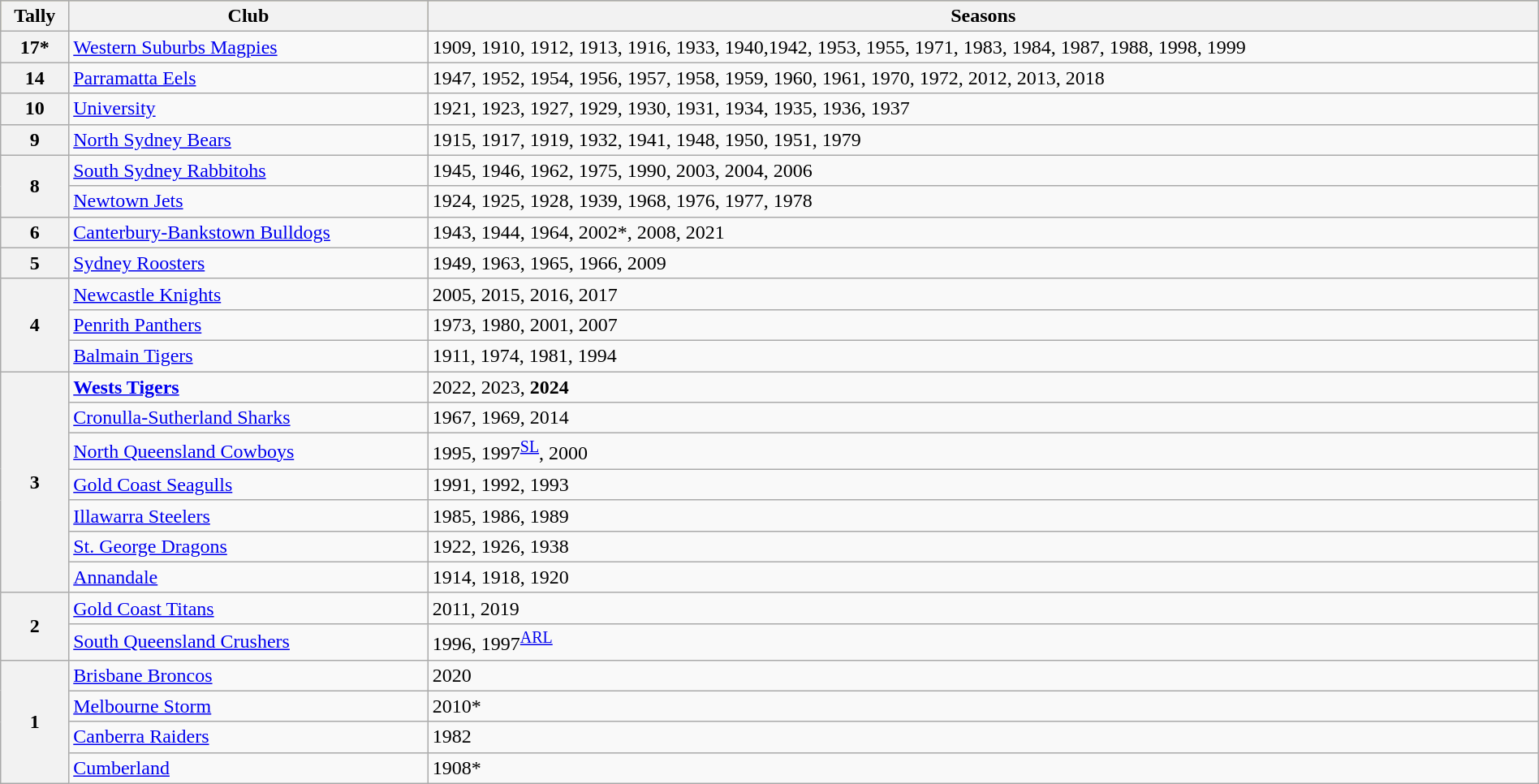<table class="wikitable" style="width:100%">
<tr style="background:#bdb76b;">
<th>Tally</th>
<th>Club</th>
<th>Seasons</th>
</tr>
<tr>
<th>17*</th>
<td> <a href='#'>Western Suburbs Magpies</a></td>
<td>1909, 1910, 1912, 1913, 1916, 1933, 1940,1942, 1953, 1955, 1971, 1983, 1984, 1987, 1988, 1998, 1999</td>
</tr>
<tr>
<th>14</th>
<td> <a href='#'>Parramatta Eels</a></td>
<td>1947, 1952, 1954, 1956, 1957, 1958, 1959, 1960, 1961, 1970, 1972, 2012, 2013, 2018</td>
</tr>
<tr>
<th>10</th>
<td> <a href='#'>University</a></td>
<td>1921, 1923, 1927, 1929, 1930, 1931, 1934, 1935, 1936, 1937</td>
</tr>
<tr>
<th>9</th>
<td> <a href='#'>North Sydney Bears</a></td>
<td>1915, 1917, 1919, 1932, 1941, 1948, 1950, 1951, 1979</td>
</tr>
<tr>
<th rowspan="2">8</th>
<td> <a href='#'>South Sydney Rabbitohs</a></td>
<td>1945, 1946, 1962, 1975, 1990, 2003, 2004, 2006</td>
</tr>
<tr>
<td> <a href='#'>Newtown Jets</a></td>
<td>1924, 1925, 1928, 1939, 1968, 1976, 1977, 1978</td>
</tr>
<tr>
<th>6</th>
<td> <a href='#'>Canterbury-Bankstown Bulldogs</a></td>
<td>1943, 1944, 1964, 2002*, 2008, 2021</td>
</tr>
<tr>
<th>5</th>
<td> <a href='#'>Sydney Roosters</a></td>
<td>1949, 1963, 1965, 1966, 2009</td>
</tr>
<tr>
<th rowspan="3">4</th>
<td> <a href='#'>Newcastle Knights</a></td>
<td>2005, 2015, 2016, 2017</td>
</tr>
<tr>
<td> <a href='#'>Penrith Panthers</a></td>
<td>1973, 1980, 2001, 2007</td>
</tr>
<tr>
<td> <a href='#'>Balmain Tigers</a></td>
<td>1911, 1974, 1981, 1994</td>
</tr>
<tr>
<th rowspan="7">3</th>
<td> <strong><a href='#'>Wests Tigers</a></strong></td>
<td>2022, 2023, <strong>2024</strong></td>
</tr>
<tr>
<td> <a href='#'>Cronulla-Sutherland Sharks</a></td>
<td>1967, 1969, 2014</td>
</tr>
<tr>
<td> <a href='#'>North Queensland Cowboys</a></td>
<td>1995, 1997<sup><a href='#'>SL</a></sup>, 2000</td>
</tr>
<tr>
<td> <a href='#'>Gold Coast Seagulls</a></td>
<td>1991, 1992, 1993</td>
</tr>
<tr>
<td> <a href='#'>Illawarra Steelers</a></td>
<td>1985, 1986, 1989</td>
</tr>
<tr>
<td> <a href='#'>St. George Dragons</a></td>
<td>1922, 1926, 1938</td>
</tr>
<tr>
<td> <a href='#'>Annandale</a></td>
<td>1914, 1918, 1920</td>
</tr>
<tr>
<th rowspan="2">2</th>
<td> <a href='#'>Gold Coast Titans</a></td>
<td>2011, 2019</td>
</tr>
<tr>
<td> <a href='#'>South Queensland Crushers</a></td>
<td>1996, 1997<sup><a href='#'>ARL</a></sup></td>
</tr>
<tr>
<th rowspan="4">1</th>
<td> <a href='#'>Brisbane Broncos</a></td>
<td>2020</td>
</tr>
<tr>
<td> <a href='#'>Melbourne Storm</a></td>
<td>2010*</td>
</tr>
<tr>
<td> <a href='#'>Canberra Raiders</a></td>
<td>1982</td>
</tr>
<tr>
<td> <a href='#'>Cumberland</a></td>
<td>1908*</td>
</tr>
</table>
